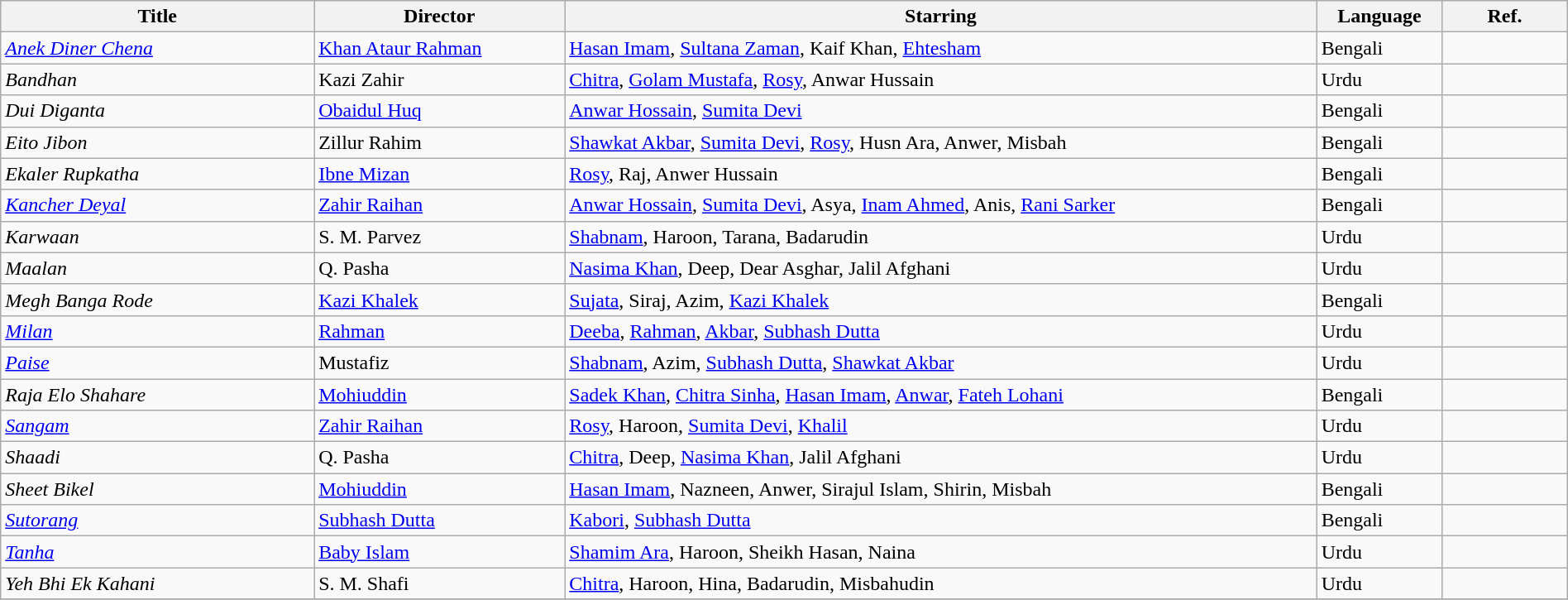<table class="wikitable sortable" style="width:100%;">
<tr>
<th style="width:20%;">Title</th>
<th style="width:16%;">Director</th>
<th style="width:48%;">Starring </th>
<th style="width:8%;">Language</th>
<th style="width:8%;">Ref.</th>
</tr>
<tr>
<td><em><a href='#'>Anek Diner Chena</a></em></td>
<td><a href='#'>Khan Ataur Rahman</a></td>
<td><a href='#'>Hasan Imam</a>, <a href='#'>Sultana Zaman</a>, Kaif Khan, <a href='#'>Ehtesham</a></td>
<td>Bengali</td>
<td></td>
</tr>
<tr>
<td><em>Bandhan</em></td>
<td>Kazi Zahir</td>
<td><a href='#'>Chitra</a>, <a href='#'>Golam Mustafa</a>, <a href='#'>Rosy</a>, Anwar Hussain</td>
<td>Urdu</td>
<td></td>
</tr>
<tr>
<td><em>Dui Diganta</em></td>
<td><a href='#'>Obaidul Huq</a></td>
<td><a href='#'>Anwar Hossain</a>, <a href='#'>Sumita Devi</a></td>
<td>Bengali</td>
<td></td>
</tr>
<tr>
<td><em>Eito Jibon</em></td>
<td>Zillur Rahim</td>
<td><a href='#'>Shawkat Akbar</a>, <a href='#'>Sumita Devi</a>, <a href='#'>Rosy</a>, Husn Ara, Anwer, Misbah</td>
<td>Bengali</td>
<td></td>
</tr>
<tr>
<td><em>Ekaler Rupkatha</em></td>
<td><a href='#'>Ibne Mizan</a></td>
<td><a href='#'>Rosy</a>, Raj, Anwer Hussain</td>
<td>Bengali</td>
<td></td>
</tr>
<tr>
<td><em><a href='#'>Kancher Deyal</a></em></td>
<td><a href='#'>Zahir Raihan</a></td>
<td><a href='#'>Anwar Hossain</a>, <a href='#'>Sumita Devi</a>, Asya, <a href='#'>Inam Ahmed</a>, Anis, <a href='#'>Rani Sarker</a></td>
<td>Bengali</td>
<td></td>
</tr>
<tr>
<td><em>Karwaan</em></td>
<td>S. M. Parvez</td>
<td><a href='#'>Shabnam</a>, Haroon, Tarana, Badarudin</td>
<td>Urdu</td>
<td></td>
</tr>
<tr>
<td><em>Maalan</em></td>
<td>Q. Pasha</td>
<td><a href='#'>Nasima Khan</a>, Deep, Dear Asghar, Jalil Afghani</td>
<td>Urdu</td>
<td></td>
</tr>
<tr>
<td><em>Megh Banga Rode</em></td>
<td><a href='#'>Kazi Khalek</a></td>
<td><a href='#'>Sujata</a>, Siraj, Azim, <a href='#'>Kazi Khalek</a></td>
<td>Bengali</td>
<td></td>
</tr>
<tr>
<td><em><a href='#'>Milan</a></em></td>
<td><a href='#'>Rahman</a></td>
<td><a href='#'>Deeba</a>, <a href='#'>Rahman</a>, <a href='#'>Akbar</a>, <a href='#'>Subhash Dutta</a></td>
<td>Urdu</td>
<td></td>
</tr>
<tr>
<td><em><a href='#'>Paise</a></em></td>
<td>Mustafiz</td>
<td><a href='#'>Shabnam</a>, Azim, <a href='#'>Subhash Dutta</a>, <a href='#'>Shawkat Akbar</a></td>
<td>Urdu</td>
<td></td>
</tr>
<tr>
<td><em>Raja Elo Shahare</em></td>
<td><a href='#'>Mohiuddin</a></td>
<td><a href='#'>Sadek Khan</a>, <a href='#'>Chitra Sinha</a>, <a href='#'>Hasan Imam</a>, <a href='#'>Anwar</a>, <a href='#'>Fateh Lohani</a></td>
<td>Bengali</td>
<td></td>
</tr>
<tr>
<td><em><a href='#'>Sangam</a></em></td>
<td><a href='#'>Zahir Raihan</a></td>
<td><a href='#'>Rosy</a>, Haroon, <a href='#'>Sumita Devi</a>, <a href='#'>Khalil</a></td>
<td>Urdu</td>
<td></td>
</tr>
<tr>
<td><em>Shaadi</em></td>
<td>Q. Pasha</td>
<td><a href='#'>Chitra</a>, Deep, <a href='#'>Nasima Khan</a>, Jalil Afghani</td>
<td>Urdu</td>
<td></td>
</tr>
<tr>
<td><em>Sheet Bikel</em></td>
<td><a href='#'>Mohiuddin</a></td>
<td><a href='#'>Hasan Imam</a>, Nazneen, Anwer, Sirajul Islam, Shirin, Misbah</td>
<td>Bengali</td>
<td></td>
</tr>
<tr>
<td><em><a href='#'>Sutorang</a></em></td>
<td><a href='#'>Subhash Dutta</a></td>
<td><a href='#'>Kabori</a>, <a href='#'>Subhash Dutta</a></td>
<td>Bengali</td>
<td></td>
</tr>
<tr>
<td><em><a href='#'>Tanha</a></em></td>
<td><a href='#'>Baby Islam</a></td>
<td><a href='#'>Shamim Ara</a>, Haroon, Sheikh Hasan, Naina</td>
<td>Urdu</td>
<td></td>
</tr>
<tr>
<td><em>Yeh Bhi Ek Kahani</em></td>
<td>S. M. Shafi</td>
<td><a href='#'>Chitra</a>, Haroon, Hina, Badarudin, Misbahudin</td>
<td>Urdu</td>
<td></td>
</tr>
<tr>
</tr>
</table>
